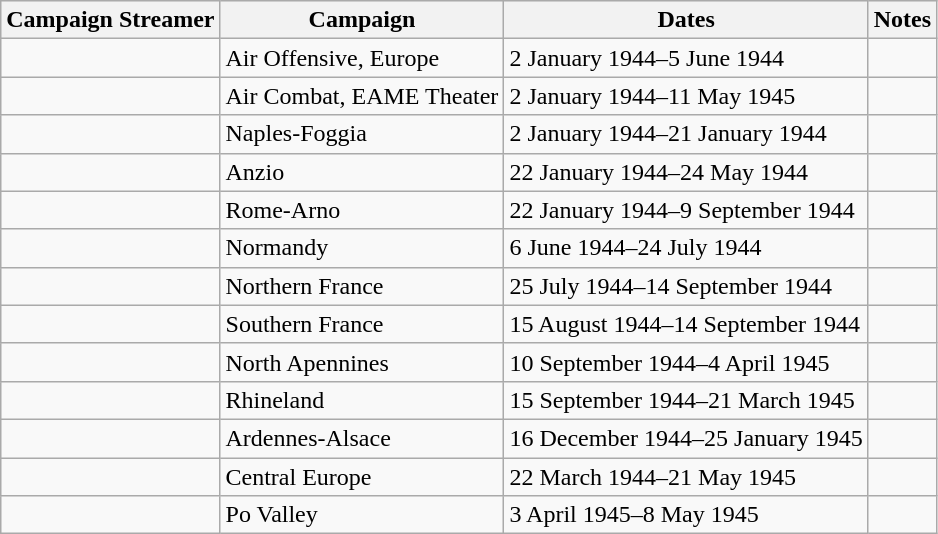<table class="wikitable">
<tr style="background:#efefef;">
<th>Campaign Streamer</th>
<th>Campaign</th>
<th>Dates</th>
<th>Notes</th>
</tr>
<tr>
<td></td>
<td>Air Offensive, Europe</td>
<td>2 January 1944–5 June 1944</td>
<td></td>
</tr>
<tr>
<td></td>
<td>Air Combat, EAME Theater</td>
<td>2 January 1944–11 May 1945</td>
<td></td>
</tr>
<tr>
<td></td>
<td>Naples-Foggia</td>
<td>2 January 1944–21 January 1944</td>
<td></td>
</tr>
<tr>
<td></td>
<td>Anzio</td>
<td>22 January 1944–24 May 1944</td>
<td></td>
</tr>
<tr>
<td></td>
<td>Rome-Arno</td>
<td>22 January 1944–9 September 1944</td>
<td></td>
</tr>
<tr>
<td></td>
<td>Normandy</td>
<td>6 June 1944–24 July 1944</td>
<td></td>
</tr>
<tr>
<td></td>
<td>Northern France</td>
<td>25 July 1944–14 September 1944</td>
<td></td>
</tr>
<tr>
<td></td>
<td>Southern France</td>
<td>15 August 1944–14 September 1944</td>
<td></td>
</tr>
<tr>
<td></td>
<td>North Apennines</td>
<td>10 September 1944–4 April 1945</td>
<td></td>
</tr>
<tr>
<td></td>
<td>Rhineland</td>
<td>15 September 1944–21 March 1945</td>
<td></td>
</tr>
<tr>
<td></td>
<td>Ardennes-Alsace</td>
<td>16 December 1944–25 January 1945</td>
<td></td>
</tr>
<tr>
<td></td>
<td>Central Europe</td>
<td>22 March 1944–21 May 1945</td>
<td></td>
</tr>
<tr>
<td></td>
<td>Po Valley</td>
<td>3 April 1945–8 May 1945</td>
<td></td>
</tr>
</table>
